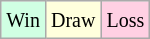<table class="wikitable">
<tr>
<td style="background-color: #d0ffe3;"><small>Win</small></td>
<td style="background-color: #ffffdd;"><small>Draw</small></td>
<td style="background-color: #ffd0e3;"><small>Loss</small></td>
</tr>
</table>
